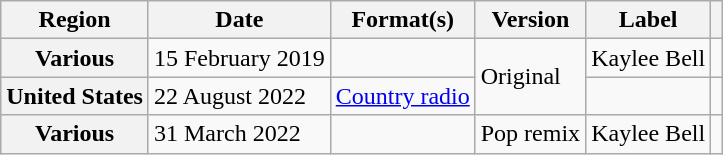<table class="wikitable plainrowheaders">
<tr>
<th scope="col">Region</th>
<th scope="col">Date</th>
<th scope="col">Format(s)</th>
<th scope="col">Version</th>
<th scope="col">Label</th>
<th scope="col"></th>
</tr>
<tr>
<th scope="row">Various</th>
<td>15 February 2019</td>
<td></td>
<td rowspan="2">Original</td>
<td>Kaylee Bell</td>
<td style="text-align:center;"></td>
</tr>
<tr>
<th scope="row">United States</th>
<td>22 August 2022</td>
<td><a href='#'>Country radio</a></td>
<td></td>
<td style="text-align:center;"></td>
</tr>
<tr>
<th scope="row">Various</th>
<td>31 March 2022</td>
<td></td>
<td>Pop remix</td>
<td>Kaylee Bell</td>
<td style="text-align:center;"></td>
</tr>
</table>
